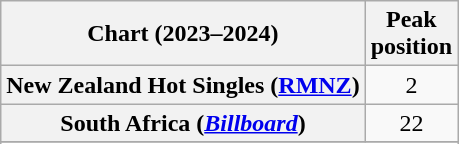<table class="wikitable sortable plainrowheaders" style="text-align:center">
<tr>
<th scope="col">Chart (2023–2024)</th>
<th scope="col">Peak<br> position</th>
</tr>
<tr>
<th scope="row">New Zealand Hot Singles (<a href='#'>RMNZ</a>)</th>
<td>2</td>
</tr>
<tr>
<th scope="row">South Africa (<em><a href='#'>Billboard</a></em>)</th>
<td>22</td>
</tr>
<tr>
</tr>
<tr>
</tr>
<tr>
</tr>
<tr>
</tr>
<tr>
</tr>
<tr>
</tr>
<tr>
</tr>
</table>
